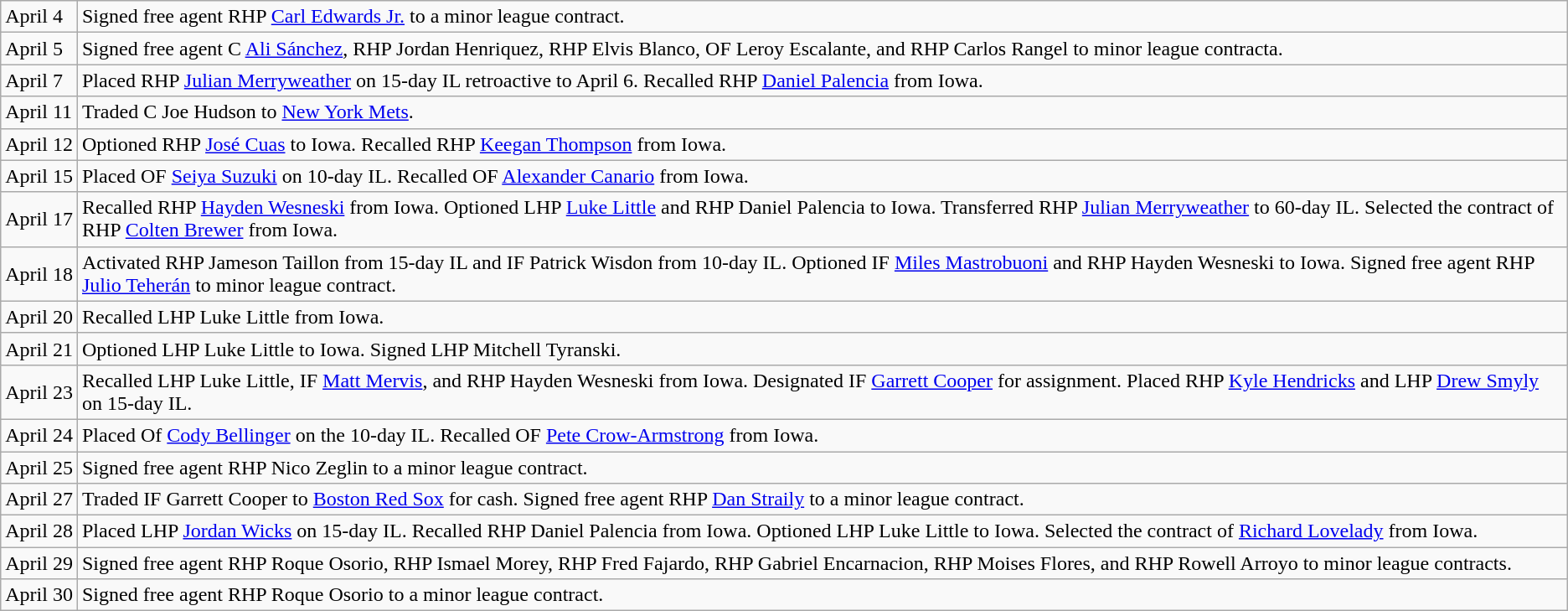<table class="wikitable">
<tr>
<td>April 4</td>
<td>Signed free agent RHP <a href='#'>Carl Edwards Jr.</a> to a minor league contract.</td>
</tr>
<tr>
<td>April 5</td>
<td>Signed free agent C <a href='#'>Ali Sánchez</a>, RHP Jordan Henriquez, RHP Elvis Blanco, OF Leroy Escalante, and RHP Carlos Rangel  to minor league contracta.</td>
</tr>
<tr>
<td>April 7</td>
<td>Placed RHP <a href='#'>Julian Merryweather</a> on 15-day IL retroactive to April 6. Recalled RHP <a href='#'>Daniel Palencia</a> from Iowa.</td>
</tr>
<tr>
<td>April 11</td>
<td>Traded C Joe Hudson to <a href='#'>New York Mets</a>.</td>
</tr>
<tr>
<td>April 12</td>
<td>Optioned RHP <a href='#'>José Cuas</a> to Iowa. Recalled RHP <a href='#'>Keegan Thompson</a> from Iowa.</td>
</tr>
<tr>
<td>April 15</td>
<td>Placed OF <a href='#'>Seiya Suzuki</a> on 10-day IL. Recalled OF <a href='#'>Alexander Canario</a> from Iowa.</td>
</tr>
<tr>
<td>April 17</td>
<td>Recalled RHP <a href='#'>Hayden Wesneski</a> from Iowa. Optioned LHP <a href='#'>Luke Little</a> and RHP Daniel Palencia to Iowa. Transferred RHP <a href='#'>Julian Merryweather</a> to 60-day IL. Selected the contract of RHP <a href='#'>Colten Brewer</a> from Iowa.</td>
</tr>
<tr>
<td>April 18</td>
<td>Activated RHP Jameson Taillon from 15-day IL and IF Patrick Wisdon from 10-day IL. Optioned IF <a href='#'>Miles Mastrobuoni</a> and RHP Hayden Wesneski to Iowa. Signed free agent RHP <a href='#'>Julio Teherán</a> to minor league contract.</td>
</tr>
<tr>
<td>April 20</td>
<td>Recalled LHP Luke Little from Iowa.</td>
</tr>
<tr>
<td>April 21</td>
<td>Optioned LHP Luke Little to Iowa. Signed LHP Mitchell Tyranski.</td>
</tr>
<tr>
<td>April 23</td>
<td>Recalled LHP Luke Little, IF <a href='#'>Matt Mervis</a>, and RHP Hayden Wesneski from Iowa. Designated IF <a href='#'>Garrett Cooper</a> for assignment. Placed RHP <a href='#'>Kyle Hendricks</a> and LHP <a href='#'>Drew Smyly</a> on 15-day IL.</td>
</tr>
<tr>
<td>April 24</td>
<td>Placed Of <a href='#'>Cody Bellinger</a> on the 10-day IL. Recalled OF <a href='#'>Pete Crow-Armstrong</a> from Iowa.</td>
</tr>
<tr>
<td>April 25</td>
<td>Signed free agent RHP Nico Zeglin to a minor league contract.</td>
</tr>
<tr>
<td>April 27</td>
<td>Traded IF Garrett Cooper to <a href='#'>Boston Red Sox</a> for cash. Signed free agent RHP <a href='#'>Dan Straily</a> to a minor league contract.</td>
</tr>
<tr>
<td>April 28</td>
<td>Placed LHP <a href='#'>Jordan Wicks</a> on 15-day IL. Recalled RHP Daniel Palencia from Iowa. Optioned LHP Luke Little to Iowa. Selected the contract of <a href='#'>Richard Lovelady</a> from Iowa.</td>
</tr>
<tr>
<td>April 29</td>
<td>Signed free agent RHP Roque Osorio, RHP Ismael Morey, RHP Fred Fajardo, RHP Gabriel Encarnacion, RHP Moises Flores, and RHP Rowell Arroyo to minor league contracts.</td>
</tr>
<tr>
<td>April 30</td>
<td>Signed free agent RHP Roque Osorio to a minor league contract.</td>
</tr>
</table>
